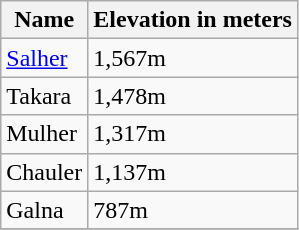<table class="wikitable sortable">
<tr>
<th>Name</th>
<th>Elevation in meters</th>
</tr>
<tr>
<td><a href='#'>Salher</a></td>
<td>1,567m</td>
</tr>
<tr>
<td>Takara</td>
<td>1,478m</td>
</tr>
<tr>
<td>Mulher</td>
<td>1,317m</td>
</tr>
<tr>
<td>Chauler</td>
<td>1,137m</td>
</tr>
<tr>
<td>Galna</td>
<td>787m</td>
</tr>
<tr>
</tr>
</table>
